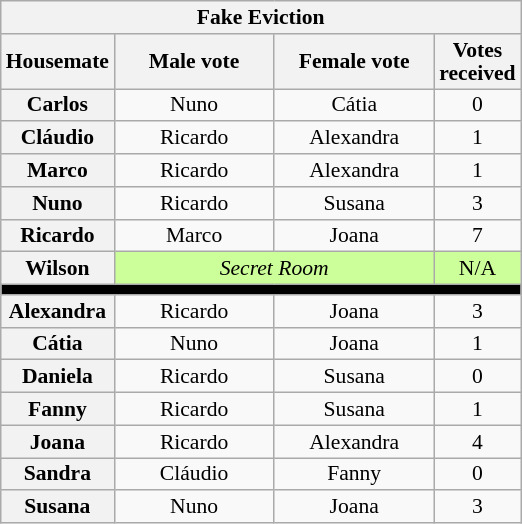<table class="wikitable" style="text-align:center; font-size:90%; line-height:15px;">
<tr>
<th colspan=4>Fake Eviction</th>
</tr>
<tr>
<th>Housemate</th>
<th width=100>Male vote</th>
<th width=100>Female vote</th>
<th>Votes<br>received</th>
</tr>
<tr>
<th>Carlos</th>
<td>Nuno</td>
<td>Cátia</td>
<td>0</td>
</tr>
<tr>
<th>Cláudio</th>
<td>Ricardo</td>
<td>Alexandra</td>
<td>1</td>
</tr>
<tr>
<th>Marco</th>
<td>Ricardo</td>
<td>Alexandra</td>
<td>1</td>
</tr>
<tr>
<th>Nuno</th>
<td>Ricardo</td>
<td>Susana</td>
<td>3</td>
</tr>
<tr>
<th>Ricardo</th>
<td>Marco</td>
<td>Joana</td>
<td>7</td>
</tr>
<tr>
<th>Wilson</th>
<td colspan=2 style="background-color: rgb(204, 255, 153);"><em>Secret Room</em></td>
<td style="background-color: rgb(204, 255, 153);">N/A</td>
</tr>
<tr>
<th style="background:#000;" colspan="4"></th>
</tr>
<tr>
<th>Alexandra</th>
<td>Ricardo</td>
<td>Joana</td>
<td>3</td>
</tr>
<tr>
<th>Cátia</th>
<td>Nuno</td>
<td>Joana</td>
<td>1</td>
</tr>
<tr>
<th>Daniela</th>
<td>Ricardo</td>
<td>Susana</td>
<td>0</td>
</tr>
<tr>
<th>Fanny</th>
<td>Ricardo</td>
<td>Susana</td>
<td>1</td>
</tr>
<tr>
<th>Joana</th>
<td>Ricardo</td>
<td>Alexandra</td>
<td>4</td>
</tr>
<tr>
<th>Sandra</th>
<td>Cláudio</td>
<td>Fanny</td>
<td>0</td>
</tr>
<tr>
<th>Susana</th>
<td>Nuno</td>
<td>Joana</td>
<td>3</td>
</tr>
</table>
